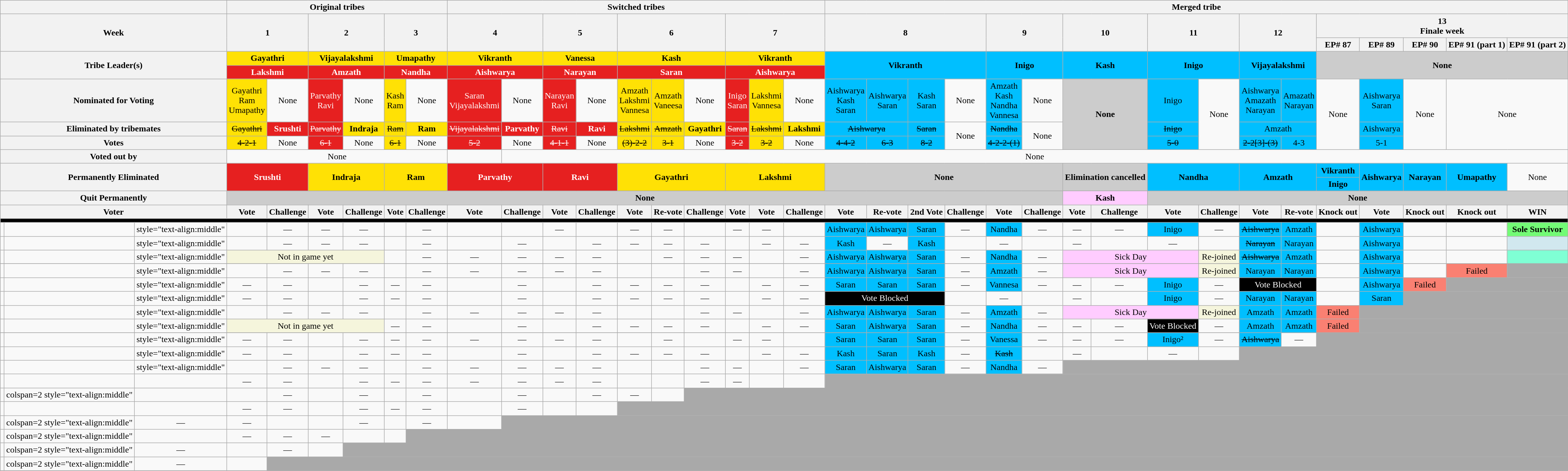<table class="wikitable" style="text-align:center; white-space:nowrap; width:100%">
<tr>
<th colspan="3"></th>
<th colspan="6">Original tribes</th>
<th colspan="10">Switched tribes</th>
<th colspan="17">Merged tribe</th>
</tr>
<tr>
<th rowspan="2" colspan="3">Week</th>
<th rowspan="2" colspan="2">1</th>
<th rowspan="2" colspan="2">2</th>
<th rowspan="2" colspan="2">3</th>
<th rowspan="2" colspan="2">4</th>
<th rowspan="2" colspan="2">5</th>
<th rowspan="2" colspan="3">6</th>
<th rowspan="2" colspan="3">7</th>
<th rowspan="2" colspan="4">8</th>
<th rowspan="2" colspan="2">9</th>
<th rowspan="2" colspan="2">10</th>
<th rowspan="2" colspan="2">11</th>
<th rowspan="2" colspan="2">12</th>
<th colspan="5">13<br>Finale week</th>
</tr>
<tr>
<th style="width:5%"colspan="1">EP# 87</th>
<th style"width:5%"colspan="2">EP# 89</th>
<th style"width:5%"colspan="2">EP# 90</th>
<th style"width:10%"colspan="10">EP# 91 (part 1)</th>
<th style"width:10%"colspan="10">EP# 91 (part 2)</th>
</tr>
<tr>
<th colspan=3 rowspan=2>Tribe Leader(s)</th>
<td colspan=2 style="background:#FFE105;color:black"><strong>Gayathri</strong></td>
<td colspan=2 style="background:#FFE105;color:black"><strong>Vijayalakshmi</strong></td>
<td colspan=2 style="background:#FFE105;color:black"><strong>Umapathy</strong></td>
<td colspan=2 style="background:#FFE105;color:black"><strong>Vikranth</strong></td>
<td colspan=2 style="background:#FFE105;color:black"><strong>Vanessa</strong></td>
<td colspan=3 style="background:#FFE105;color:black"><strong>Kash</strong></td>
<td colspan=3 style="background:#FFE105;color:black"><strong>Vikranth</strong></td>
<td rowspan=2 colspan=4 style="background:#00bfff;color:black"><strong>Vikranth</strong></td>
<td rowspan="2" colspan=2 style="background:#00bfff;color:black"><strong>Inigo</strong></td>
<td rowspan="2" colspan=2 style="background:#00bfff;color:black"><strong>Kash</strong></td>
<td rowspan="2" colspan=2 style="background:#00bfff;color:black"><strong>Inigo</strong></td>
<td rowspan="2" colspan=2 style="background:#00bfff;color:black"><strong>Vijayalakshmi</strong></td>
<td rowspan="2" colspan=5 style="background:#ccc;color:black"><strong>None</strong></td>
</tr>
<tr>
<td colspan=2 style="background:#E62020;color:white"><strong>Lakshmi</strong></td>
<td colspan=2 style="background:#E62020;color:white"><strong>Amzath</strong></td>
<td colspan=2 style="background:#E62020;color:white"><strong>Nandha</strong></td>
<td colspan=2 style="background:#E62020;color:white"><strong>Aishwarya</strong></td>
<td colspan=2 style="background:#E62020;color:white"><strong>Narayan</strong></td>
<td colspan=3 style="background:#E62020;color:white"><strong>Saran</strong></td>
<td colspan=3 style="background:#E62020;color:white"><strong>Aishwarya</strong></td>
</tr>
<tr>
<th colspan=3>Nominated for Voting</th>
<td style="background:#FFE105;color:black">Gayathri<br>Ram<br>Umapathy</td>
<td>None</td>
<td style="background:#E62020;color:white">Parvathy<br>Ravi</td>
<td>None</td>
<td style="background:#FFE105;color:black">Kash<br>Ram</td>
<td>None</td>
<td style="background:#E62020;color:white">Saran<br>Vijayalakshmi</td>
<td>None</td>
<td style="background:#E62020;color:white">Narayan<br>Ravi</td>
<td>None</td>
<td style="background:#FFE105;color:black">Amzath<br>Lakshmi<br>Vannesa</td>
<td style="background:#FFE105;color:black">Amzath<br>Vaneesa</td>
<td>None</td>
<td style="background:#E62020;color:white">Inigo<br>Saran</td>
<td style="background:#FFE105;color:black">Lakshmi<br>Vannesa</td>
<td>None</td>
<td style="background:#00bfff;color:black">Aishwarya<br>Kash<br>Saran</td>
<td style="background:#00bfff;color:black">Aishwarya<br>Saran</td>
<td style="background:#00bfff;color:black">Kash<br>Saran</td>
<td>None</td>
<td style="background:#00bfff;color:black">Amzath<br>Kash<br>Nandha<br>Vannesa</td>
<td>None</td>
<td colspan=2 rowspan=3 style="background:#ccc;color:black"><strong>None</strong></td>
<td style="background:#00bfff;color:black">Inigo</td>
<td rowspan=3>None</td>
<td style="background:#00bfff;color:black">Aishwarya<br>Amazath<br>Narayan</td>
<td style="background:#00bfff;color:black">Amazath<br>Narayan</td>
<td rowspan="3">None</td>
<td style="background:#00bfff;color:black">Aishwarya<br>Saran</td>
<td rowspan="3">None</td>
<td colspan=2 rowspan="3">None</td>
</tr>
<tr>
<th colspan=3>Eliminated by tribemates</th>
<td style="background:#FFE105;color:black"><s>Gayathri</s></td>
<td style="background:#E62020;color:white"><strong>Srushti</strong></td>
<td style="background:#E62020;color:white"><s>Parvathy</s></td>
<td style="background:#FFE105;color:black"><strong>Indraja</strong></td>
<td style="background:#FFE105;color:black"><s>Ram</s></td>
<td style="background:#FFE105;color:black"><strong>Ram</strong></td>
<td style="background:#E62020;color:white"><s>Vijayalakshmi</s></td>
<td style="background:#E62020;color:white"><strong>Parvathy</strong></td>
<td style="background:#E62020;color:white"><s>Ravi</s></td>
<td style="background:#E62020;color:white"><strong>Ravi</strong></td>
<td style="background:#FFE105;color:black"><s>Lakshmi</s></td>
<td style="background:#FFE105;color:black"><s>Amzath</s></td>
<td style="background:#FFE105;color:black"><strong>Gayathri</strong></td>
<td style="background:#E62020;color:white"><s>Saran</s></td>
<td style="background:#FFE105;color:black"><s>Lakshmi</s></td>
<td style="background:#FFE105;color:black"><strong>Lakshmi</strong></td>
<td colspan=2 style="background:#00bfff;color:black"><s>Aishwarya</s></td>
<td style="background:#00bfff;color:black"><s>Saran</s></td>
<td rowspan="2">None</td>
<td style="background:#00bfff;color:black"><s>Nandha</s></td>
<td rowspan="2">None</td>
<td style="background:#00bfff;color:black"><s>Inigo</s></td>
<td colspan="2" style="background:#00bfff;color:black">Amzath</td>
<td style="background:#00bfff;color:black">Aishwarya</td>
</tr>
<tr>
<th colspan=3>Votes</th>
<td style="background:#FFE105;color:black"><s>4-2-1</s></td>
<td>None</td>
<td style="background:#E62020;color:white"><s>6-1</s></td>
<td>None</td>
<td style="background:#FFE105;color:black"><s>6-1</s></td>
<td>None</td>
<td style="background:#E62020;color:white"><s>5-2</s></td>
<td>None</td>
<td style="background:#E62020;color:white"><s>4-1-1</s></td>
<td>None</td>
<td style="background:#FFE105;color:black"><s>(3)-2-2</s></td>
<td style="background:#FFE105;color:black"><s>3-1</s></td>
<td>None</td>
<td style="background:#E62020;color:white"><s>3-2</s></td>
<td style="background:#FFE105;color:black"><s>3-2</s></td>
<td>None</td>
<td style="background:#00bfff;color:black"><s>4-4-2</s></td>
<td style="background:#00bfff;color:black"><s>6-3</s></td>
<td style="background:#00bfff;color:black"><s>8-2</s></td>
<td style="background:#00bfff;color:black"><s>4-2-2-(1)</s></td>
<td style="background:#00bfff;color:black"><s>5-0</s></td>
<td style="background:#00bfff;color:black"><s>2-2[3]-(3)</s></td>
<td style="background:#00bfff;color:black">4-3</td>
<td style="background:#00bfff;color:black">5-1</td>
</tr>
<tr>
<th colspan=3>Voted out by</th>
<td colspan=6>None</td>
<td></td>
<td colspan="26">None</td>
</tr>
<tr>
<th rowspan="2" colspan=3>Permanently Eliminated</th>
<td rowspan="2" colspan=2 style="background:#E62020;color:white"><strong>Srushti</strong></td>
<td rowspan="2" colspan=2 style="background:#FFE105;color:black"><strong>Indraja</strong></td>
<td rowspan="2" colspan=2 style="background:#FFE105;color:black"><strong>Ram</strong></td>
<td rowspan="2" colspan=2 style="background:#E62020;color:white"><strong>Parvathy</strong></td>
<td rowspan="2"colspan=2 style="background:#E62020;color:white"><strong>Ravi</strong></td>
<td rowspan="2" colspan=3 style="background:#FFE105;color:black"><strong>Gayathri</strong></td>
<td rowspan="2" colspan=3 style="background:#FFE105;color:black"><strong>Lakshmi</strong></td>
<td rowspan="2" colspan=6 style="background:#ccc;color:black"><strong>None</strong></td>
<td rowspan="2" colspan=2 style="background:#ccc;color:black"><strong>Elimination cancelled</strong></td>
<td rowspan="2" colspan=2 style="background:#00bfff;color:black"><strong>Nandha</strong></td>
<td rowspan="2" colspan=2 style="background:#00bfff;color:black"><strong>Amzath</strong></td>
<td style="background:#00bfff;color:black"><strong>Vikranth</strong></td>
<td rowspan="2" style="background:#00bfff;color:black"><strong>Aishwarya</strong></td>
<td rowspan="2" style="background:#00bfff;color:black"><strong>Narayan</strong></td>
<td rowspan="2" style="background:#00bfff;color:black"><strong>Umapathy</strong></td>
<td colspan=2 rowspan="2">None</td>
</tr>
<tr>
<td style="background:#00bfff;color:black"><strong>Inigo</strong></td>
</tr>
<tr>
<th colspan=3>Quit Permanently</th>
<td colspan=22 style="background:#ccc;color:black"><strong>None</strong></td>
<td colspan=2 style="background:#fcf;color:black"><strong>Kash</strong></td>
<td colspan=9 style="background:#ccc;color:black"><strong>None</strong></td>
</tr>
<tr>
<th colspan=3>Voter</th>
<th>Vote</th>
<th>Challenge</th>
<th>Vote</th>
<th>Challenge</th>
<th>Vote</th>
<th>Challenge</th>
<th>Vote</th>
<th>Challenge</th>
<th>Vote</th>
<th>Challenge</th>
<th>Vote</th>
<th>Re-vote</th>
<th>Challenge</th>
<th>Vote</th>
<th>Vote</th>
<th>Challenge</th>
<th>Vote</th>
<th>Re-vote</th>
<th>2nd Vote</th>
<th>Challenge</th>
<th>Vote</th>
<th>Challenge</th>
<th>Vote</th>
<th>Challenge</th>
<th>Vote</th>
<th>Challenge</th>
<th>Vote</th>
<th>Re-vote</th>
<th>Knock out</th>
<th>Vote</th>
<th>Knock out</th>
<th>Knock out</th>
<th>WIN</th>
</tr>
<tr>
<td colspan="36" style="background:black"></td>
</tr>
<tr>
<td></td>
<td></td>
<td>style="text-align:middle" </td>
<td></td>
<td>—</td>
<td>—</td>
<td>—</td>
<td></td>
<td>—</td>
<td></td>
<td></td>
<td>—</td>
<td> </td>
<td>—</td>
<td>—</td>
<td></td>
<td>—</td>
<td>—</td>
<td></td>
<td style="background:#00bfff;color:black">Aishwarya</td>
<td style="background:#00bfff;color:black">Aishwarya</td>
<td style="background:#00bfff;color:black">Saran</td>
<td>—</td>
<td style="background:#00bfff;color:black">Nandha</td>
<td>—</td>
<td>—</td>
<td>—</td>
<td style="background:#00bfff;color:black">Inigo</td>
<td>—</td>
<td style="background:#00bfff;color:black"><s>Aishwarya</s></td>
<td style="background:#00bfff;color:black">Amzath</td>
<td></td>
<td style="background:#00bfff;color:black">Aishwarya</td>
<td></td>
<td></td>
<td style="background:#73FB76;"><strong>Sole Survivor</strong></td>
</tr>
<tr>
<td></td>
<td></td>
<td>style="text-align:middle" </td>
<td></td>
<td>—</td>
<td>—</td>
<td>—</td>
<td></td>
<td>—</td>
<td></td>
<td>—</td>
<td></td>
<td>—</td>
<td>—</td>
<td>—</td>
<td>—</td>
<td></td>
<td>—</td>
<td>—</td>
<td style="background:#00bfff;color:black">Kash</td>
<td>—</td>
<td style="background:#00bfff;color:black">Kash</td>
<td></td>
<td>—</td>
<td></td>
<td>—</td>
<td></td>
<td>—</td>
<td></td>
<td style="background:#00bfff;color:black"><s>Narayan</s></td>
<td style="background:#00bfff;color:black">Narayan</td>
<td></td>
<td style="background:#00bfff;color:black">Aishwarya</td>
<td></td>
<td></td>
<td style="background:#D1E8EF;"><strong></strong></td>
</tr>
<tr>
<td></td>
<td></td>
<td>style="text-align:middle" </td>
<td colspan="4" style="background:beige;">Not in game yet </td>
<td></td>
<td>—</td>
<td>—</td>
<td>—</td>
<td>—</td>
<td>—</td>
<td></td>
<td>—</td>
<td>—</td>
<td>—</td>
<td></td>
<td>—</td>
<td style="background:#00bfff;color:black">Aishwarya</td>
<td style="background:#00bfff;color:black">Aishwarya</td>
<td style="background:#00bfff;color:black">Saran</td>
<td>—</td>
<td style="background:#00bfff;color:black">Nandha</td>
<td>—</td>
<td colspan="3" style="background:#fcf;color:black">Sick Day</td>
<td style="background:beige;">Re-joined</td>
<td style="background:#00bfff;color:black"><s>Aishwarya</s></td>
<td style="background:#00bfff;color:black">Amzath</td>
<td></td>
<td style="background:#00bfff;color:black">Aishwarya</td>
<td></td>
<td></td>
<td style="background:#7FFFD4;"><strong></strong></td>
</tr>
<tr>
</tr>
<tr>
</tr>
<tr>
<td></td>
<td></td>
<td>style="text-align:middle" </td>
<td></td>
<td>—</td>
<td>—</td>
<td>—</td>
<td></td>
<td>—</td>
<td>—</td>
<td>—</td>
<td>—</td>
<td>—</td>
<td></td>
<td></td>
<td>—</td>
<td>—</td>
<td></td>
<td>—</td>
<td style="background:#00bfff;color:black">Aishwarya</td>
<td style="background:#00bfff;color:black">Aishwarya</td>
<td style="background:#00bfff;color:black">Saran</td>
<td>—</td>
<td style="background:#00bfff;color:black">Amzath</td>
<td>—</td>
<td colspan="3" style="background:#fcf;color:black">Sick Day</td>
<td style="background:beige;">Re-joined</td>
<td style="background:#00bfff;color:black">Narayan</td>
<td style="background:#00bfff;color:black">Narayan</td>
<td></td>
<td style="background:#00bfff;color:black">Aishwarya</td>
<td></td>
<td style="background:salmon;color:black">Failed</td>
<td colspan="40" style="background:darkgrey;"></td>
</tr>
<tr>
<td></td>
<td></td>
<td>style="text-align:middle" </td>
<td>—</td>
<td>—</td>
<td></td>
<td>—</td>
<td>—</td>
<td>—</td>
<td></td>
<td>—</td>
<td></td>
<td>—</td>
<td>—</td>
<td>—</td>
<td>—</td>
<td></td>
<td>—</td>
<td>—</td>
<td style="background:#00bfff;color:black">Saran</td>
<td style="background:#00bfff;color:black">Saran</td>
<td style="background:#00bfff;color:black">Saran</td>
<td>—</td>
<td style="background:#00bfff;color:black">Vannesa</td>
<td>—</td>
<td>—</td>
<td>—</td>
<td style="background:#00bfff;color:black">Inigo</td>
<td>—</td>
<td colspan="2" style="background:black;color:white">Vote Blocked</td>
<td></td>
<td style="background:#00bfff;color:black">Aishwarya</td>
<td style="background:salmon;color:black">Failed</td>
<td colspan="40" style="background:darkgrey;"></td>
</tr>
<tr>
<td></td>
<td></td>
<td>style="text-align:middle" </td>
<td>—</td>
<td>—</td>
<td></td>
<td>—</td>
<td>—</td>
<td>—</td>
<td></td>
<td>—</td>
<td></td>
<td>—</td>
<td>—</td>
<td>—</td>
<td>—</td>
<td></td>
<td>—</td>
<td>—</td>
<td colspan="3" style="background:black;color:white">Vote Blocked </td>
<td> </td>
<td>—</td>
<td> </td>
<td>—</td>
<td> </td>
<td style="background:#00bfff;color:black">Inigo</td>
<td>—</td>
<td style="background:#00bfff;color:black">Narayan</td>
<td style="background:#00bfff;color:black">Narayan</td>
<td></td>
<td style="background:#00bfff;color:black">Saran</td>
<td colspan="40" style="background:darkgrey;"></td>
</tr>
<tr>
<td></td>
<td></td>
<td>style="text-align:middle" </td>
<td></td>
<td>—</td>
<td>—</td>
<td>—</td>
<td></td>
<td>—</td>
<td>—</td>
<td>—</td>
<td>—</td>
<td>—</td>
<td></td>
<td></td>
<td>—</td>
<td>—</td>
<td></td>
<td>—</td>
<td style="background:#00bfff;color:black">Aishwarya</td>
<td style="background:#00bfff;color:black">Aishwarya</td>
<td style="background:#00bfff;color:black">Saran</td>
<td>—</td>
<td style="background:#00bfff;color:black">Amzath</td>
<td>—</td>
<td colspan="3" style="background:#fcf;color:black">Sick Day</td>
<td style="background:beige;">Re-joined</td>
<td style="background:#00bfff;color:black">Amzath</td>
<td style="background:#00bfff;color:black">Amzath</td>
<td style="background:salmon;color:black">Failed</td>
<td colspan="40" style="background:darkgrey;"></td>
</tr>
<tr>
<td></td>
<td></td>
<td>style="text-align:middle" </td>
<td colspan="4" style="background:beige;">Not in game yet </td>
<td>—</td>
<td>—</td>
<td></td>
<td>—</td>
<td></td>
<td>—</td>
<td>—</td>
<td>—</td>
<td>—</td>
<td></td>
<td>—</td>
<td>—</td>
<td style="background:#00bfff;color:black">Saran</td>
<td style="background:#00bfff;color:black">Aishwarya</td>
<td style="background:#00bfff;color:black">Saran</td>
<td>—</td>
<td style="background:#00bfff;color:black">Nandha</td>
<td>—</td>
<td>—</td>
<td>—</td>
<td style="background:black;color:white">Vote Blocked</td>
<td>—</td>
<td style="background:#00bfff;color:black">Amzath</td>
<td style="background:#00bfff;color:black">Amzath</td>
<td style="background:salmon;color:black">Failed</td>
<td colspan="40" style="background:darkgrey;"></td>
</tr>
<tr>
</tr>
<tr>
<td></td>
<td></td>
<td>style="text-align:middle" </td>
<td>—</td>
<td>—</td>
<td></td>
<td>—</td>
<td>—</td>
<td>—</td>
<td>—</td>
<td>—</td>
<td>—</td>
<td>—</td>
<td></td>
<td>—</td>
<td> </td>
<td>—</td>
<td>—</td>
<td> </td>
<td style="background:#00bfff;color:black">Saran</td>
<td style="background:#00bfff;color:black">Saran</td>
<td style="background:#00bfff;color:black">Saran</td>
<td>—</td>
<td style="background:#00bfff;color:black">Vanessa</td>
<td>—</td>
<td>—</td>
<td>—</td>
<td style="background:#00bfff;color:black">Inigo²</td>
<td>—</td>
<td style="background:#00bfff;color:black"><s>Aishwarya</s></td>
<td>—</td>
<td colspan="40" style="background:darkgrey;"></td>
</tr>
<tr>
<td></td>
<td></td>
<td>style="text-align:middle" </td>
<td>—</td>
<td>—</td>
<td></td>
<td>—</td>
<td>—</td>
<td>—</td>
<td></td>
<td>—</td>
<td></td>
<td>—</td>
<td>—</td>
<td>—</td>
<td>—</td>
<td></td>
<td>—</td>
<td>—</td>
<td style="background:#00bfff;color:black">Kash</td>
<td style="background:#00bfff;color:black">Saran</td>
<td style="background:#00bfff;color:black">Kash</td>
<td>—</td>
<td style="background:#00bfff;color:black"><s>Kash</s></td>
<td> </td>
<td>—</td>
<td></td>
<td>—</td>
<td></td>
<td colspan="40" style="background:darkgrey;"></td>
</tr>
<tr>
<td></td>
<td></td>
<td>style="text-align:middle" </td>
<td></td>
<td>—</td>
<td>—</td>
<td>—</td>
<td></td>
<td>—</td>
<td>—</td>
<td>—</td>
<td>—</td>
<td>—</td>
<td></td>
<td></td>
<td>—</td>
<td>—</td>
<td></td>
<td>—</td>
<td style="background:#00bfff;color:black">Saran</td>
<td style="background:#00bfff;color:black">Aishwarya</td>
<td style="background:#00bfff;color:black">Saran</td>
<td>—</td>
<td style="background:#00bfff;color:black">Nandha</td>
<td>—</td>
<td colspan="40" style="background:darkgrey;"></td>
</tr>
<tr>
<td></td>
<td></td>
<td></td>
<td>—</td>
<td>—</td>
<td></td>
<td>—</td>
<td>—</td>
<td>—</td>
<td>—</td>
<td>—</td>
<td>—</td>
<td>—</td>
<td></td>
<td></td>
<td>—</td>
<td>—</td>
<td></td>
<td></td>
<td colspan="40" style="background:darkgrey;"></td>
</tr>
<tr>
<td></td>
<td>colspan=2 style="text-align:middle" </td>
<td></td>
<td> </td>
<td>—</td>
<td> </td>
<td>—</td>
<td></td>
<td>—</td>
<td> </td>
<td>—</td>
<td></td>
<td>—</td>
<td>—</td>
<td></td>
<td colspan="40" style="background:darkgrey;"></td>
</tr>
<tr>
<td></td>
<td></td>
<td></td>
<td>—</td>
<td>—</td>
<td></td>
<td>—</td>
<td>—</td>
<td>—</td>
<td></td>
<td>—</td>
<td></td>
<td></td>
<td colspan="40" style="background:darkgrey;"></td>
</tr>
<tr>
<td></td>
<td>colspan=2 style="text-align:middle" </td>
<td>—</td>
<td>—</td>
<td></td>
<td></td>
<td>—</td>
<td> </td>
<td>—</td>
<td></td>
<td colspan="40" style="background:darkgrey;"></td>
</tr>
<tr>
<td></td>
<td>colspan=2 style="text-align:middle" </td>
<td></td>
<td>—</td>
<td>—</td>
<td>—</td>
<td></td>
<td></td>
<td colspan="40" style="background:darkgrey;"></td>
</tr>
<tr>
<td></td>
<td>colspan=2 style="text-align:middle" </td>
<td>—</td>
<td></td>
<td>—</td>
<td></td>
<td colspan="40" style="background:darkgrey;"></td>
</tr>
<tr>
<td></td>
<td>colspan=2 style="text-align:middle" </td>
<td>—</td>
<td></td>
<td colspan="50" style="background:darkgrey;"></td>
</tr>
<tr>
</tr>
</table>
